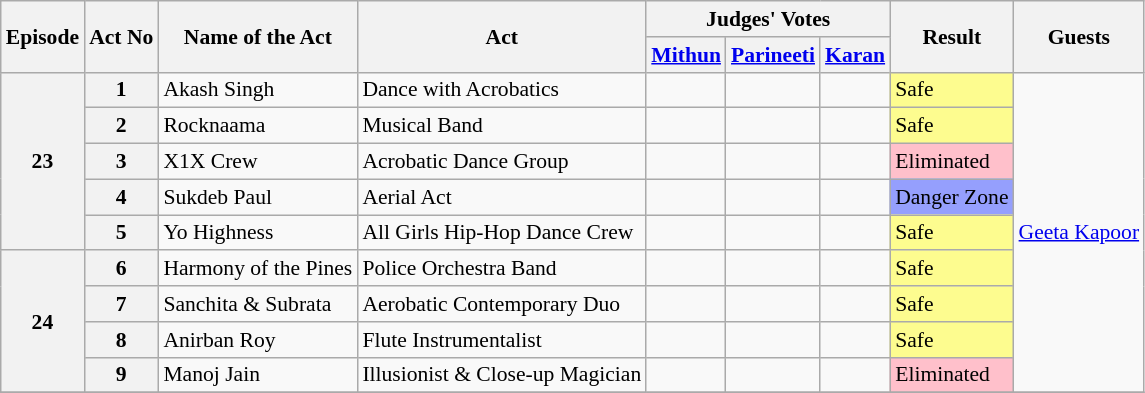<table class="wikitable sortable mw-collapsible" style="font-size: 90%;">
<tr>
<th rowspan="2">Episode</th>
<th rowspan="2">Act No</th>
<th rowspan="2">Name of the Act</th>
<th rowspan="2">Act</th>
<th colspan="3">Judges' Votes</th>
<th rowspan="2">Result</th>
<th rowspan="2">Guests</th>
</tr>
<tr>
<th><a href='#'>Mithun</a></th>
<th><a href='#'>Parineeti</a></th>
<th><a href='#'>Karan</a></th>
</tr>
<tr>
<th rowspan="5">23</th>
<th>1</th>
<td>Akash Singh</td>
<td>Dance with Acrobatics</td>
<td></td>
<td></td>
<td></td>
<td bgcolor="#fdfc8f">Safe</td>
<td rowspan="9"><a href='#'>Geeta Kapoor</a></td>
</tr>
<tr>
<th>2</th>
<td>Rocknaama</td>
<td>Musical Band</td>
<td></td>
<td></td>
<td></td>
<td bgcolor="#fdfc8f">Safe</td>
</tr>
<tr>
<th>3</th>
<td>X1X Crew</td>
<td>Acrobatic Dance Group</td>
<td></td>
<td></td>
<td></td>
<td bgcolor="#FFC0CB">Eliminated</td>
</tr>
<tr>
<th>4</th>
<td>Sukdeb Paul</td>
<td>Aerial Act</td>
<td></td>
<td></td>
<td></td>
<td style="background:#959ffd">Danger Zone</td>
</tr>
<tr>
<th>5</th>
<td>Yo Highness</td>
<td>All Girls Hip-Hop Dance Crew</td>
<td></td>
<td></td>
<td></td>
<td bgcolor="#fdfc8f">Safe</td>
</tr>
<tr>
<th rowspan="4">24</th>
<th>6</th>
<td>Harmony of the Pines</td>
<td>Police Orchestra Band</td>
<td></td>
<td></td>
<td></td>
<td bgcolor="#fdfc8f">Safe</td>
</tr>
<tr>
<th>7</th>
<td>Sanchita & Subrata</td>
<td>Aerobatic Contemporary Duo</td>
<td></td>
<td></td>
<td></td>
<td bgcolor="#fdfc8f">Safe</td>
</tr>
<tr>
<th>8</th>
<td>Anirban Roy</td>
<td>Flute Instrumentalist</td>
<td></td>
<td></td>
<td></td>
<td bgcolor="#fdfc8f">Safe</td>
</tr>
<tr>
<th>9</th>
<td>Manoj Jain</td>
<td>Illusionist & Close-up Magician</td>
<td></td>
<td></td>
<td></td>
<td bgcolor="#FFC0CB">Eliminated</td>
</tr>
<tr>
</tr>
</table>
